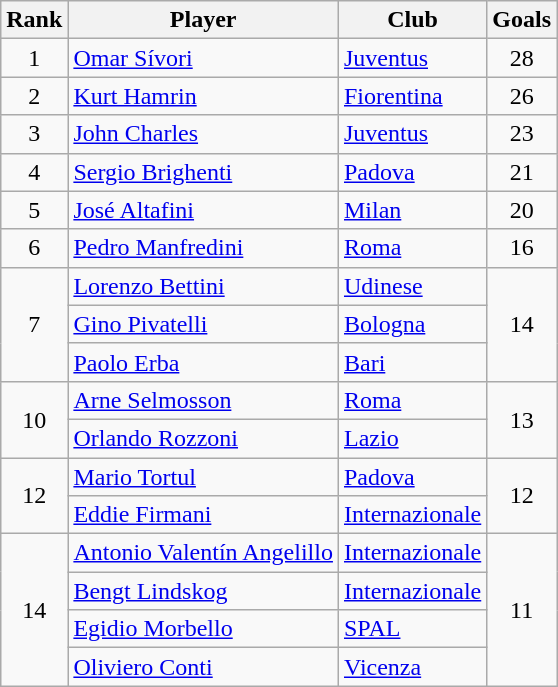<table class="wikitable" style="text-align:center">
<tr>
<th>Rank</th>
<th>Player</th>
<th>Club</th>
<th>Goals</th>
</tr>
<tr>
<td>1</td>
<td align="left">  <a href='#'>Omar Sívori</a></td>
<td align="left"><a href='#'>Juventus</a></td>
<td>28</td>
</tr>
<tr>
<td>2</td>
<td align="left"> <a href='#'>Kurt Hamrin</a></td>
<td align="left"><a href='#'>Fiorentina</a></td>
<td>26</td>
</tr>
<tr>
<td>3</td>
<td align="left"> <a href='#'>John Charles</a></td>
<td align="left"><a href='#'>Juventus</a></td>
<td>23</td>
</tr>
<tr>
<td>4</td>
<td align="left"> <a href='#'>Sergio Brighenti</a></td>
<td align="left"><a href='#'>Padova</a></td>
<td>21</td>
</tr>
<tr>
<td>5</td>
<td align="left">  <a href='#'>José Altafini</a></td>
<td align="left"><a href='#'>Milan</a></td>
<td>20</td>
</tr>
<tr>
<td>6</td>
<td align="left"> <a href='#'>Pedro Manfredini</a></td>
<td align="left"><a href='#'>Roma</a></td>
<td>16</td>
</tr>
<tr>
<td rowspan="3">7</td>
<td align="left"> <a href='#'>Lorenzo Bettini</a></td>
<td align="left"><a href='#'>Udinese</a></td>
<td rowspan="3">14</td>
</tr>
<tr>
<td align="left"> <a href='#'>Gino Pivatelli</a></td>
<td align="left"><a href='#'>Bologna</a></td>
</tr>
<tr>
<td align="left"> <a href='#'>Paolo Erba</a></td>
<td align="left"><a href='#'>Bari</a></td>
</tr>
<tr>
<td rowspan="2">10</td>
<td align="left"> <a href='#'>Arne Selmosson</a></td>
<td align="left"><a href='#'>Roma</a></td>
<td rowspan="2">13</td>
</tr>
<tr>
<td align="left"> <a href='#'>Orlando Rozzoni</a></td>
<td align="left"><a href='#'>Lazio</a></td>
</tr>
<tr>
<td rowspan="2">12</td>
<td align="left"> <a href='#'>Mario Tortul</a></td>
<td align="left"><a href='#'>Padova</a></td>
<td rowspan="2">12</td>
</tr>
<tr>
<td align="left"> <a href='#'>Eddie Firmani</a></td>
<td align="left"><a href='#'>Internazionale</a></td>
</tr>
<tr>
<td rowspan="4">14</td>
<td align="left">  <a href='#'>Antonio Valentín Angelillo</a></td>
<td align="left"><a href='#'>Internazionale</a></td>
<td rowspan="4">11</td>
</tr>
<tr>
<td align="left"> <a href='#'>Bengt Lindskog</a></td>
<td align="left"><a href='#'>Internazionale</a></td>
</tr>
<tr>
<td align="left"> <a href='#'>Egidio Morbello</a></td>
<td align="left"><a href='#'>SPAL</a></td>
</tr>
<tr>
<td align="left"> <a href='#'>Oliviero Conti</a></td>
<td align="left"><a href='#'>Vicenza</a></td>
</tr>
</table>
